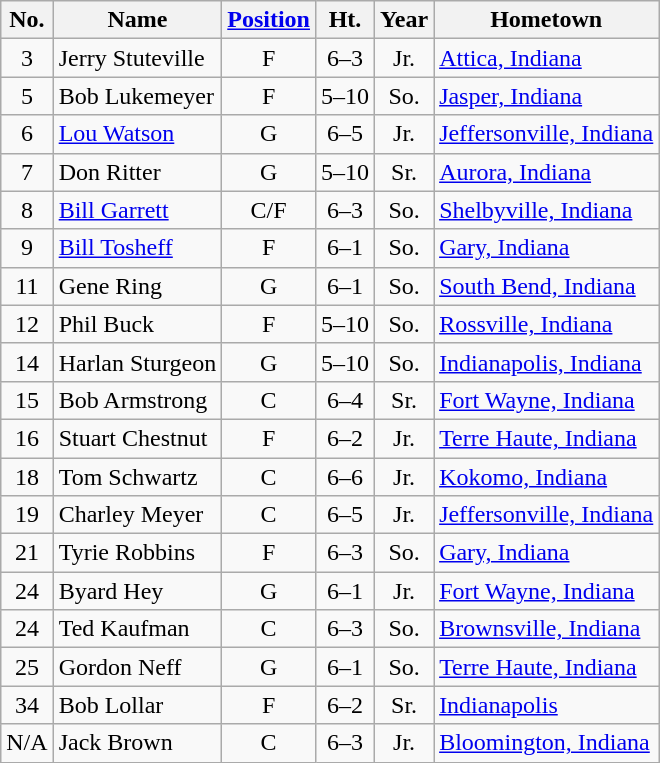<table class="wikitable" style="text-align:center">
<tr>
<th>No.</th>
<th>Name</th>
<th><a href='#'>Position</a></th>
<th>Ht.</th>
<th>Year</th>
<th>Hometown</th>
</tr>
<tr>
<td>3</td>
<td style="text-align:left">Jerry Stuteville</td>
<td>F</td>
<td>6–3</td>
<td>Jr.</td>
<td style="text-align:left"><a href='#'>Attica, Indiana</a></td>
</tr>
<tr>
<td>5</td>
<td style="text-align:left">Bob Lukemeyer</td>
<td>F</td>
<td>5–10</td>
<td>So.</td>
<td style="text-align:left"><a href='#'>Jasper, Indiana</a></td>
</tr>
<tr>
<td>6</td>
<td style="text-align:left"><a href='#'>Lou Watson</a></td>
<td>G</td>
<td>6–5</td>
<td>Jr.</td>
<td style="text-align:left"><a href='#'>Jeffersonville, Indiana</a></td>
</tr>
<tr>
<td>7</td>
<td style="text-align:left">Don Ritter</td>
<td>G</td>
<td>5–10</td>
<td>Sr.</td>
<td style="text-align:left"><a href='#'>Aurora, Indiana</a></td>
</tr>
<tr>
<td>8</td>
<td style="text-align:left"><a href='#'>Bill Garrett</a></td>
<td>C/F</td>
<td>6–3</td>
<td>So.</td>
<td style="text-align:left"><a href='#'>Shelbyville, Indiana</a></td>
</tr>
<tr>
<td>9</td>
<td style="text-align:left"><a href='#'>Bill Tosheff</a></td>
<td>F</td>
<td>6–1</td>
<td>So.</td>
<td style="text-align:left"><a href='#'>Gary, Indiana</a></td>
</tr>
<tr>
<td>11</td>
<td style="text-align:left">Gene Ring</td>
<td>G</td>
<td>6–1</td>
<td>So.</td>
<td style="text-align:left"><a href='#'>South Bend, Indiana</a></td>
</tr>
<tr>
<td>12</td>
<td style="text-align:left">Phil Buck</td>
<td>F</td>
<td>5–10</td>
<td>So.</td>
<td style="text-align:left"><a href='#'>Rossville, Indiana</a></td>
</tr>
<tr>
<td>14</td>
<td style="text-align:left">Harlan Sturgeon</td>
<td>G</td>
<td>5–10</td>
<td>So.</td>
<td style="text-align:left"><a href='#'>Indianapolis, Indiana</a></td>
</tr>
<tr>
<td>15</td>
<td style="text-align:left">Bob Armstrong</td>
<td>C</td>
<td>6–4</td>
<td>Sr.</td>
<td style="text-align:left"><a href='#'>Fort Wayne, Indiana</a></td>
</tr>
<tr>
<td>16</td>
<td style="text-align:left">Stuart Chestnut</td>
<td>F</td>
<td>6–2</td>
<td>Jr.</td>
<td style="text-align:left"><a href='#'>Terre Haute, Indiana</a></td>
</tr>
<tr>
<td>18</td>
<td style="text-align:left">Tom Schwartz</td>
<td>C</td>
<td>6–6</td>
<td>Jr.</td>
<td style="text-align:left"><a href='#'>Kokomo, Indiana</a></td>
</tr>
<tr>
<td>19</td>
<td style="text-align:left">Charley Meyer</td>
<td>C</td>
<td>6–5</td>
<td>Jr.</td>
<td style="text-align:left"><a href='#'>Jeffersonville, Indiana</a></td>
</tr>
<tr>
<td>21</td>
<td style="text-align:left">Tyrie Robbins</td>
<td>F</td>
<td>6–3</td>
<td>So.</td>
<td style="text-align:left"><a href='#'>Gary, Indiana</a></td>
</tr>
<tr>
<td>24</td>
<td style="text-align:left">Byard Hey</td>
<td>G</td>
<td>6–1</td>
<td>Jr.</td>
<td style="text-align:left"><a href='#'>Fort Wayne, Indiana</a></td>
</tr>
<tr>
<td>24</td>
<td style="text-align:left">Ted Kaufman</td>
<td>C</td>
<td>6–3</td>
<td>So.</td>
<td style="text-align:left"><a href='#'>Brownsville, Indiana</a></td>
</tr>
<tr>
<td>25</td>
<td style="text-align:left">Gordon Neff</td>
<td>G</td>
<td>6–1</td>
<td>So.</td>
<td style="text-align:left"><a href='#'>Terre Haute, Indiana</a></td>
</tr>
<tr>
<td>34</td>
<td style="text-align:left">Bob Lollar</td>
<td>F</td>
<td>6–2</td>
<td>Sr.</td>
<td style="text-align:left"><a href='#'>Indianapolis</a></td>
</tr>
<tr>
<td>N/A</td>
<td style="text-align:left">Jack Brown</td>
<td>C</td>
<td>6–3</td>
<td>Jr.</td>
<td style="text-align:left"><a href='#'>Bloomington, Indiana</a></td>
</tr>
</table>
